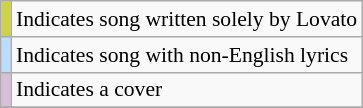<table class="wikitable" style="font-size:90%;">
<tr>
<td style="background-color:#ced343"> </td>
<td>Indicates song written solely by Lovato</td>
</tr>
<tr>
<td style="background-color:#bbddff"></td>
<td>Indicates song with non-English lyrics</td>
</tr>
<tr>
<td style="background-color:#D8BFD8"></td>
<td>Indicates a cover</td>
</tr>
<tr>
</tr>
</table>
